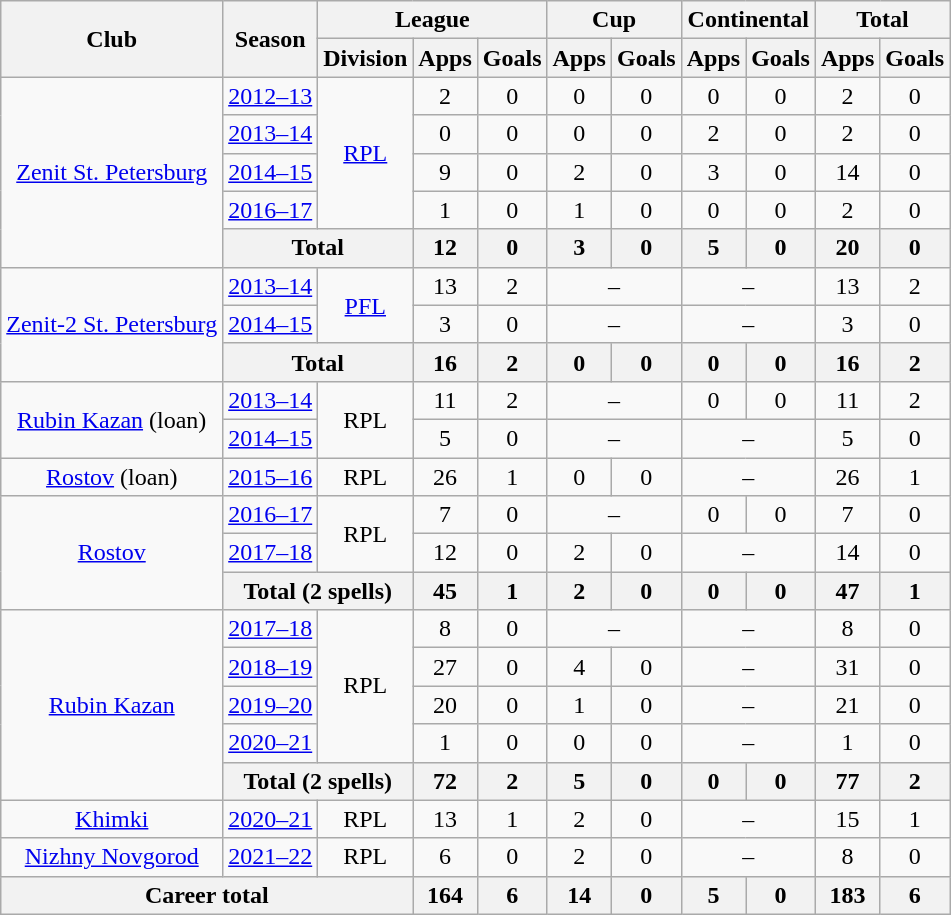<table class="wikitable" style="text-align: center;">
<tr>
<th rowspan=2>Club</th>
<th rowspan=2>Season</th>
<th colspan=3>League</th>
<th colspan=2>Cup</th>
<th colspan=2>Continental</th>
<th colspan=2>Total</th>
</tr>
<tr>
<th>Division</th>
<th>Apps</th>
<th>Goals</th>
<th>Apps</th>
<th>Goals</th>
<th>Apps</th>
<th>Goals</th>
<th>Apps</th>
<th>Goals</th>
</tr>
<tr>
<td rowspan="5"><a href='#'>Zenit St. Petersburg</a></td>
<td><a href='#'>2012–13</a></td>
<td rowspan="4"><a href='#'>RPL</a></td>
<td>2</td>
<td>0</td>
<td>0</td>
<td>0</td>
<td>0</td>
<td>0</td>
<td>2</td>
<td>0</td>
</tr>
<tr>
<td><a href='#'>2013–14</a></td>
<td>0</td>
<td>0</td>
<td>0</td>
<td>0</td>
<td>2</td>
<td>0</td>
<td>2</td>
<td>0</td>
</tr>
<tr>
<td><a href='#'>2014–15</a></td>
<td>9</td>
<td>0</td>
<td>2</td>
<td>0</td>
<td>3</td>
<td>0</td>
<td>14</td>
<td>0</td>
</tr>
<tr>
<td><a href='#'>2016–17</a></td>
<td>1</td>
<td>0</td>
<td>1</td>
<td>0</td>
<td>0</td>
<td>0</td>
<td>2</td>
<td>0</td>
</tr>
<tr>
<th colspan=2>Total</th>
<th>12</th>
<th>0</th>
<th>3</th>
<th>0</th>
<th>5</th>
<th>0</th>
<th>20</th>
<th>0</th>
</tr>
<tr>
<td rowspan="3"><a href='#'>Zenit-2 St. Petersburg</a></td>
<td><a href='#'>2013–14</a></td>
<td rowspan="2"><a href='#'>PFL</a></td>
<td>13</td>
<td>2</td>
<td colspan="2">–</td>
<td colspan="2">–</td>
<td>13</td>
<td>2</td>
</tr>
<tr>
<td><a href='#'>2014–15</a></td>
<td>3</td>
<td>0</td>
<td colspan="2">–</td>
<td colspan="2">–</td>
<td>3</td>
<td>0</td>
</tr>
<tr>
<th colspan=2>Total</th>
<th>16</th>
<th>2</th>
<th>0</th>
<th>0</th>
<th>0</th>
<th>0</th>
<th>16</th>
<th>2</th>
</tr>
<tr>
<td rowspan="2"><a href='#'>Rubin Kazan</a> (loan)</td>
<td><a href='#'>2013–14</a></td>
<td rowspan="2">RPL</td>
<td>11</td>
<td>2</td>
<td colspan="2">–</td>
<td>0</td>
<td>0</td>
<td>11</td>
<td>2</td>
</tr>
<tr>
<td><a href='#'>2014–15</a></td>
<td>5</td>
<td>0</td>
<td colspan="2">–</td>
<td colspan="2">–</td>
<td>5</td>
<td>0</td>
</tr>
<tr>
<td><a href='#'>Rostov</a> (loan)</td>
<td><a href='#'>2015–16</a></td>
<td>RPL</td>
<td>26</td>
<td>1</td>
<td>0</td>
<td>0</td>
<td colspan="2">–</td>
<td>26</td>
<td>1</td>
</tr>
<tr>
<td rowspan="3"><a href='#'>Rostov</a></td>
<td><a href='#'>2016–17</a></td>
<td rowspan="2">RPL</td>
<td>7</td>
<td>0</td>
<td colspan="2">–</td>
<td>0</td>
<td>0</td>
<td>7</td>
<td>0</td>
</tr>
<tr>
<td><a href='#'>2017–18</a></td>
<td>12</td>
<td>0</td>
<td>2</td>
<td>0</td>
<td colspan="2">–</td>
<td>14</td>
<td>0</td>
</tr>
<tr>
<th colspan=2>Total (2 spells)</th>
<th>45</th>
<th>1</th>
<th>2</th>
<th>0</th>
<th>0</th>
<th>0</th>
<th>47</th>
<th>1</th>
</tr>
<tr>
<td rowspan="5"><a href='#'>Rubin Kazan</a></td>
<td><a href='#'>2017–18</a></td>
<td rowspan="4">RPL</td>
<td>8</td>
<td>0</td>
<td colspan="2">–</td>
<td colspan="2">–</td>
<td>8</td>
<td>0</td>
</tr>
<tr>
<td><a href='#'>2018–19</a></td>
<td>27</td>
<td>0</td>
<td>4</td>
<td>0</td>
<td colspan="2">–</td>
<td>31</td>
<td>0</td>
</tr>
<tr>
<td><a href='#'>2019–20</a></td>
<td>20</td>
<td>0</td>
<td>1</td>
<td>0</td>
<td colspan="2">–</td>
<td>21</td>
<td>0</td>
</tr>
<tr>
<td><a href='#'>2020–21</a></td>
<td>1</td>
<td>0</td>
<td>0</td>
<td>0</td>
<td colspan="2">–</td>
<td>1</td>
<td>0</td>
</tr>
<tr>
<th colspan=2>Total (2 spells)</th>
<th>72</th>
<th>2</th>
<th>5</th>
<th>0</th>
<th>0</th>
<th>0</th>
<th>77</th>
<th>2</th>
</tr>
<tr>
<td><a href='#'>Khimki</a></td>
<td><a href='#'>2020–21</a></td>
<td>RPL</td>
<td>13</td>
<td>1</td>
<td>2</td>
<td>0</td>
<td colspan="2">–</td>
<td>15</td>
<td>1</td>
</tr>
<tr>
<td><a href='#'>Nizhny Novgorod</a></td>
<td><a href='#'>2021–22</a></td>
<td>RPL</td>
<td>6</td>
<td>0</td>
<td>2</td>
<td>0</td>
<td colspan="2">–</td>
<td>8</td>
<td>0</td>
</tr>
<tr>
<th colspan=3>Career total</th>
<th>164</th>
<th>6</th>
<th>14</th>
<th>0</th>
<th>5</th>
<th>0</th>
<th>183</th>
<th>6</th>
</tr>
</table>
